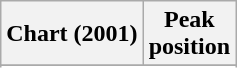<table class="wikitable sortable plainrowheaders" style="text-align:center">
<tr>
<th scope="col">Chart (2001)</th>
<th scope="col">Peak<br> position</th>
</tr>
<tr>
</tr>
<tr>
</tr>
</table>
